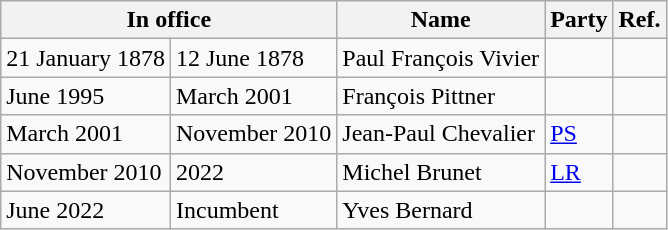<table class="wikitable">
<tr>
<th colspan="2">In office</th>
<th>Name</th>
<th>Party</th>
<th>Ref.</th>
</tr>
<tr>
<td>21 January 1878</td>
<td>12 June 1878</td>
<td>Paul François Vivier</td>
<td></td>
<td></td>
</tr>
<tr>
<td>June 1995</td>
<td>March 2001</td>
<td>François Pittner</td>
<td></td>
<td></td>
</tr>
<tr>
<td>March 2001</td>
<td>November 2010</td>
<td>Jean-Paul Chevalier</td>
<td><a href='#'>PS</a></td>
<td></td>
</tr>
<tr>
<td>November 2010</td>
<td>2022</td>
<td>Michel Brunet</td>
<td><a href='#'>LR</a></td>
<td></td>
</tr>
<tr>
<td>June 2022</td>
<td>Incumbent</td>
<td>Yves Bernard</td>
<td></td>
<td></td>
</tr>
</table>
